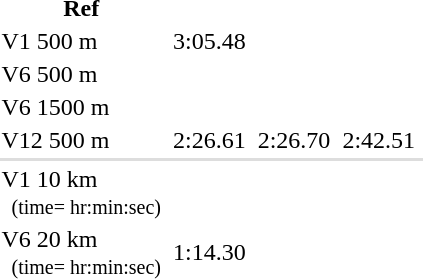<table>
<tr>
<th>Ref</th>
</tr>
<tr>
<td>V1 500 m</td>
<td></td>
<td>3:05.48</td>
<td></td>
<td></td>
<td></td>
<td></td>
<td align=center></td>
</tr>
<tr>
<td>V6 500 m</td>
<td><br></td>
<td></td>
<td><br></td>
<td></td>
<td><br></td>
<td></td>
<td align=center></td>
</tr>
<tr>
<td>V6 1500 m</td>
<td><br></td>
<td></td>
<td><br></td>
<td></td>
<td><br></td>
<td></td>
<td align=center></td>
</tr>
<tr>
<td>V12 500 m</td>
<td><br></td>
<td>2:26.61</td>
<td><br></td>
<td>2:26.70</td>
<td><br></td>
<td>2:42.51</td>
<td align=center></td>
</tr>
<tr bgcolor=#DDDDDD>
<td colspan=8></td>
</tr>
<tr>
<td>V1 10 km<br><small>  (time= hr:min:sec)</small></td>
<td></td>
<td></td>
<td></td>
<td></td>
<td></td>
<td></td>
<td align=center></td>
</tr>
<tr>
<td>V6 20 km<br><small>  (time= hr:min:sec)</small></td>
<td><br></td>
<td>1:14.30</td>
<td><br></td>
<td></td>
<td><br></td>
<td></td>
<td align=center></td>
</tr>
</table>
